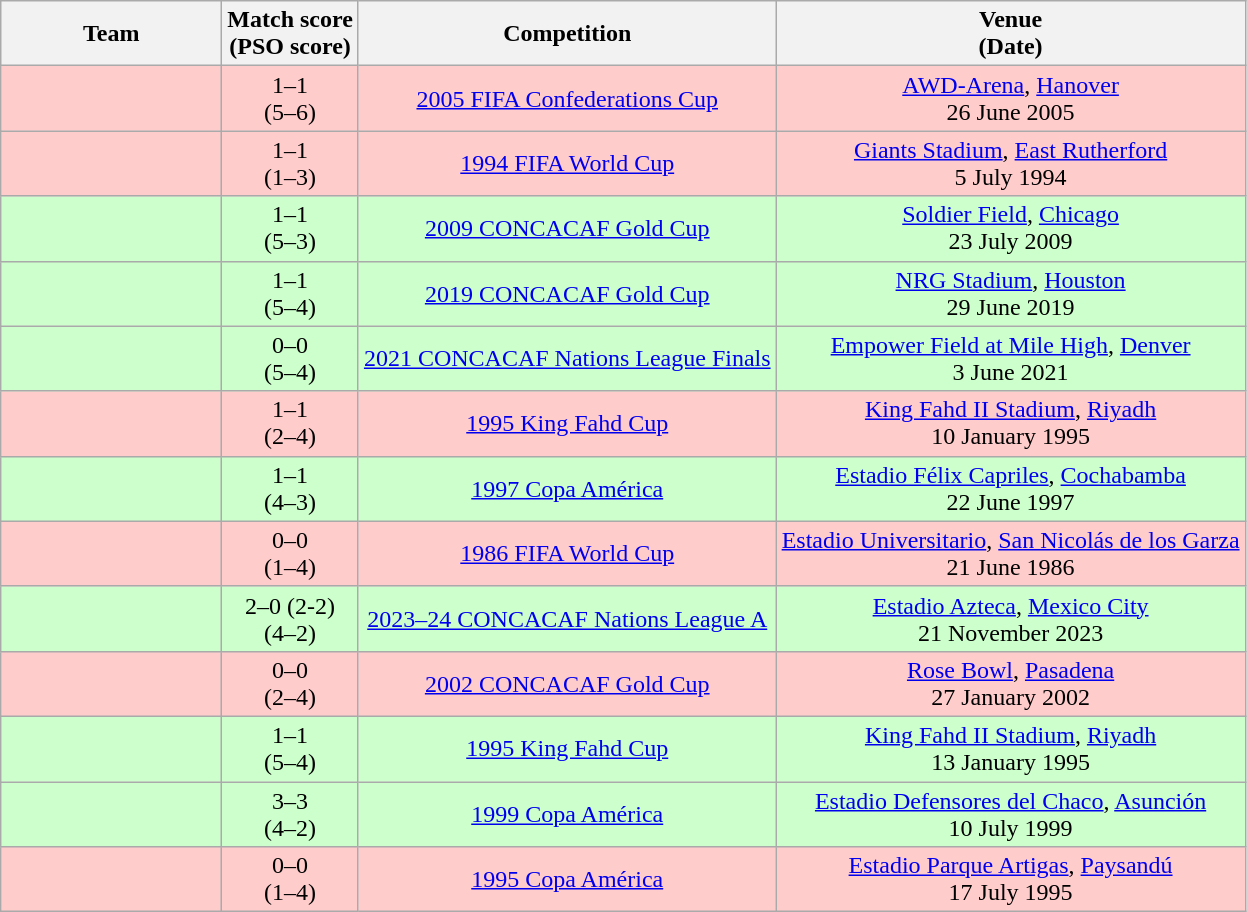<table class="wikitable">
<tr>
<th width=140>Team</th>
<th>Match score <br> (PSO score)</th>
<th>Competition</th>
<th>Venue <br> (Date)</th>
</tr>
<tr bgcolor=#FFCCCC>
<td style="text-align:center;"></td>
<td style="text-align:center;">1–1 <br> (5–6)</td>
<td style="text-align:center;"><a href='#'>2005 FIFA Confederations Cup</a></td>
<td style="text-align:center;"> <a href='#'>AWD-Arena</a>, <a href='#'>Hanover</a> <br> 26 June 2005</td>
</tr>
<tr bgcolor=#FFCCCC>
<td style="text-align:center;"></td>
<td style="text-align:center;">1–1 <br> (1–3)</td>
<td style="text-align:center;"><a href='#'>1994 FIFA World Cup</a></td>
<td style="text-align:center;"> <a href='#'>Giants Stadium</a>, <a href='#'>East Rutherford</a> <br> 5 July 1994</td>
</tr>
<tr bgcolor=#CCFFCC>
<td style="text-align:center;"></td>
<td style="text-align:center;">1–1 <br> (5–3)</td>
<td style="text-align:center;"><a href='#'>2009 CONCACAF Gold Cup</a></td>
<td style="text-align:center;"> <a href='#'>Soldier Field</a>, <a href='#'>Chicago</a> <br> 23 July 2009</td>
</tr>
<tr bgcolor=#CCFFCC>
<td style="text-align:center;"></td>
<td style="text-align:center;">1–1 <br> (5–4)</td>
<td style="text-align:center;"><a href='#'>2019 CONCACAF Gold Cup</a></td>
<td style="text-align:center;"> <a href='#'>NRG Stadium</a>, <a href='#'>Houston</a> <br> 29 June 2019</td>
</tr>
<tr bgcolor=#CCFFCC>
<td style="text-align:center;"></td>
<td style="text-align:center;">0–0 <br> (5–4)</td>
<td style="text-align:center;"><a href='#'>2021 CONCACAF Nations League Finals</a></td>
<td style="text-align:center;"> <a href='#'>Empower Field at Mile High</a>, <a href='#'>Denver</a> <br> 3 June 2021</td>
</tr>
<tr bgcolor=#FFCCCC>
<td style="text-align:center;"></td>
<td style="text-align:center;">1–1 <br> (2–4)</td>
<td style="text-align:center;"><a href='#'>1995 King Fahd Cup</a></td>
<td style="text-align:center;"> <a href='#'>King Fahd II Stadium</a>, <a href='#'>Riyadh</a> <br> 10 January 1995</td>
</tr>
<tr bgcolor=#CCFFCC>
<td style="text-align:center;"></td>
<td style="text-align:center;">1–1 <br> (4–3)</td>
<td style="text-align:center;"><a href='#'>1997 Copa América</a></td>
<td style="text-align:center;"> <a href='#'>Estadio Félix Capriles</a>, <a href='#'>Cochabamba</a> <br> 22 June 1997</td>
</tr>
<tr bgcolor=#FFCCCC>
<td style="text-align:center;"></td>
<td style="text-align:center;">0–0 <br> (1–4)</td>
<td style="text-align:center;"><a href='#'>1986 FIFA World Cup</a></td>
<td style="text-align:center;"> <a href='#'>Estadio Universitario</a>, <a href='#'>San Nicolás de los Garza</a> <br> 21 June 1986</td>
</tr>
<tr bgcolor=#CCFFCC>
<td style="text-align:center;"></td>
<td style="text-align:center;">2–0 (2-2) <br> (4–2)</td>
<td style="text-align:center;"><a href='#'>2023–24 CONCACAF Nations League A</a></td>
<td style="text-align:center;"> <a href='#'>Estadio Azteca</a>, <a href='#'>Mexico City</a> <br> 21 November 2023</td>
</tr>
<tr bgcolor=#FFCCCC>
<td style="text-align:center;"></td>
<td style="text-align:center;">0–0 <br> (2–4)</td>
<td style="text-align:center;"><a href='#'>2002 CONCACAF Gold Cup</a></td>
<td style="text-align:center;"> <a href='#'>Rose Bowl</a>, <a href='#'>Pasadena</a> <br> 27 January 2002</td>
</tr>
<tr bgcolor=#CCFFCC>
<td style="text-align:center;"></td>
<td style="text-align:center;">1–1 <br> (5–4)</td>
<td style="text-align:center;"><a href='#'>1995 King Fahd Cup</a></td>
<td style="text-align:center;"> <a href='#'>King Fahd II Stadium</a>, <a href='#'>Riyadh</a> <br> 13 January 1995</td>
</tr>
<tr bgcolor=#CCFFCC>
<td style="text-align:center;"></td>
<td style="text-align:center;">3–3 <br> (4–2)</td>
<td style="text-align:center;"><a href='#'>1999 Copa América</a></td>
<td style="text-align:center;"> <a href='#'>Estadio Defensores del Chaco</a>, <a href='#'>Asunción</a> <br> 10 July 1999</td>
</tr>
<tr bgcolor=#FFCCCC>
<td style="text-align:center;"></td>
<td style="text-align:center;">0–0 <br> (1–4)</td>
<td style="text-align:center;"><a href='#'>1995 Copa América</a></td>
<td style="text-align:center;"> <a href='#'>Estadio Parque Artigas</a>, <a href='#'>Paysandú</a> <br> 17 July 1995</td>
</tr>
</table>
